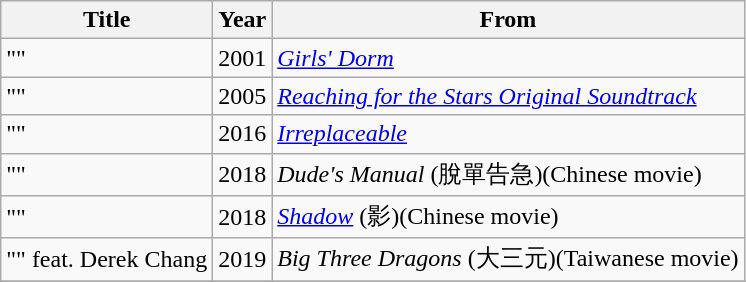<table class="wikitable plainrowheaders">
<tr>
<th scope="col">Title</th>
<th scope="col">Year</th>
<th scope="col">From</th>
</tr>
<tr>
<td>""</td>
<td>2001</td>
<td><em><a href='#'>Girls' Dorm</a></em></td>
</tr>
<tr>
<td>""</td>
<td>2005</td>
<td><em><a href='#'>Reaching for the Stars Original Soundtrack</a></em></td>
</tr>
<tr>
<td>""</td>
<td>2016</td>
<td><em><a href='#'>Irreplaceable</a></em></td>
</tr>
<tr>
<td>""</td>
<td>2018</td>
<td><em>Dude's Manual</em> (脫單告急)(Chinese movie)</td>
</tr>
<tr>
<td>""</td>
<td>2018</td>
<td><em><a href='#'>Shadow</a></em> (影)(Chinese movie)</td>
</tr>
<tr>
<td>"" feat. Derek Chang</td>
<td>2019</td>
<td><em>Big Three Dragons</em> (大三元)(Taiwanese movie)</td>
</tr>
<tr>
</tr>
</table>
